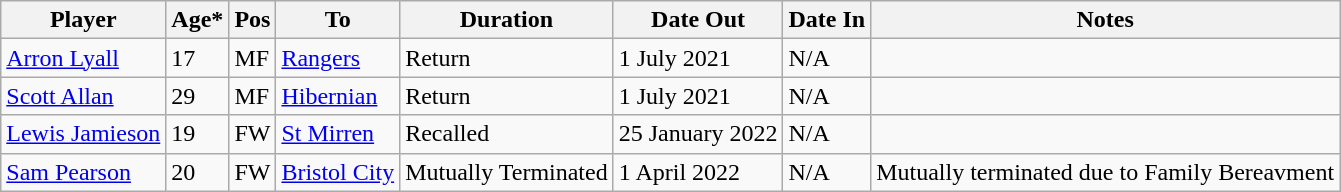<table class="wikitable">
<tr>
<th>Player</th>
<th>Age*</th>
<th>Pos</th>
<th>To</th>
<th>Duration</th>
<th>Date Out</th>
<th>Date In</th>
<th>Notes</th>
</tr>
<tr>
<td> <a href='#'>Arron Lyall</a></td>
<td>17</td>
<td>MF</td>
<td> <a href='#'>Rangers</a></td>
<td>Return</td>
<td>1 July 2021</td>
<td>N/A</td>
<td></td>
</tr>
<tr>
<td> <a href='#'>Scott Allan</a></td>
<td>29</td>
<td>MF</td>
<td> <a href='#'>Hibernian</a></td>
<td>Return</td>
<td>1 July 2021</td>
<td>N/A</td>
<td></td>
</tr>
<tr>
<td> <a href='#'>Lewis Jamieson</a></td>
<td>19</td>
<td>FW</td>
<td> <a href='#'>St Mirren</a></td>
<td>Recalled</td>
<td>25 January 2022</td>
<td>N/A</td>
<td></td>
</tr>
<tr>
<td> <a href='#'>Sam Pearson</a></td>
<td>20</td>
<td>FW</td>
<td> <a href='#'>Bristol City</a></td>
<td>Mutually Terminated</td>
<td>1 April 2022</td>
<td>N/A</td>
<td>Mutually terminated due to Family Bereavment</td>
</tr>
</table>
